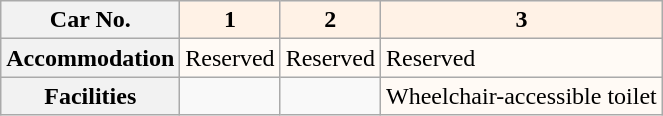<table class="wikitable">
<tr>
<th>Car No.</th>
<th style="background: #FFF2E6">1</th>
<th style="background: #FFF2E6">2</th>
<th style="background: #FFF2E6">3</th>
</tr>
<tr>
<th>Accommodation</th>
<td style="background: #FFFAF5">Reserved</td>
<td style="background: #FFFAF5">Reserved</td>
<td style="background: #FFFAF5">Reserved</td>
</tr>
<tr>
<th>Facilities</th>
<td> </td>
<td> </td>
<td style="background: #FFFAF5">Wheelchair-accessible toilet</td>
</tr>
</table>
